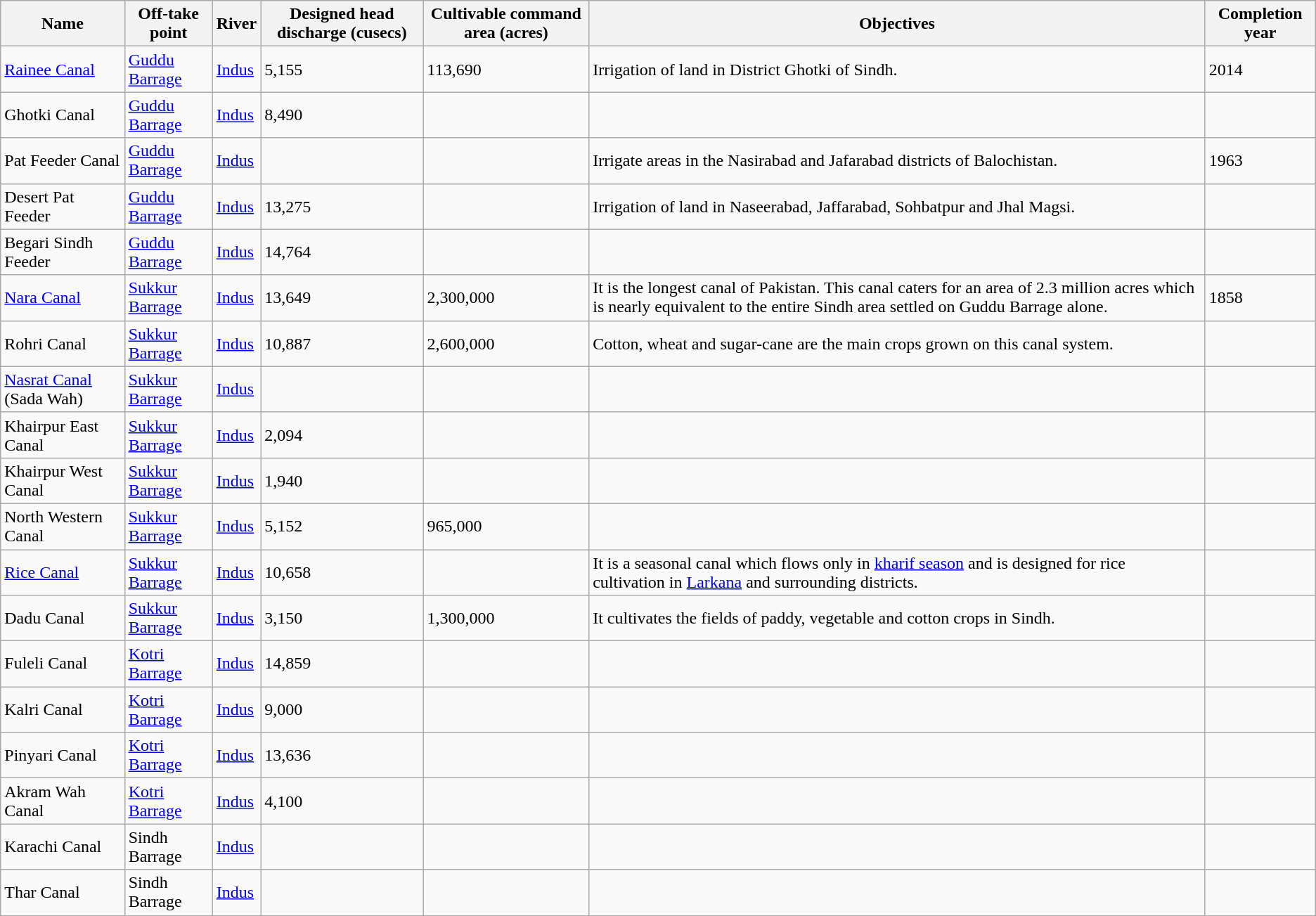<table class="wikitable">
<tr>
<th>Name</th>
<th>Off-take point</th>
<th>River</th>
<th>Designed head discharge (cusecs)</th>
<th>Cultivable command area (acres)</th>
<th>Objectives</th>
<th>Completion year</th>
</tr>
<tr>
<td><a href='#'>Rainee Canal</a></td>
<td><a href='#'>Guddu Barrage</a></td>
<td><a href='#'>Indus</a></td>
<td>5,155</td>
<td>113,690</td>
<td>Irrigation of land in District Ghotki of Sindh.</td>
<td>2014</td>
</tr>
<tr>
<td>Ghotki Canal</td>
<td><a href='#'>Guddu Barrage</a></td>
<td><a href='#'>Indus</a></td>
<td>8,490</td>
<td></td>
<td></td>
<td></td>
</tr>
<tr>
<td>Pat Feeder Canal</td>
<td><a href='#'>Guddu Barrage</a></td>
<td><a href='#'>Indus</a></td>
<td></td>
<td></td>
<td>Irrigate areas in the Nasirabad and Jafarabad districts of Balochistan.</td>
<td>1963</td>
</tr>
<tr>
<td>Desert Pat Feeder</td>
<td><a href='#'>Guddu Barrage</a></td>
<td><a href='#'>Indus</a></td>
<td>13,275</td>
<td></td>
<td>Irrigation of land in Naseerabad, Jaffarabad, Sohbatpur and Jhal Magsi.</td>
<td></td>
</tr>
<tr>
<td>Begari Sindh Feeder</td>
<td><a href='#'>Guddu Barrage</a></td>
<td><a href='#'>Indus</a></td>
<td>14,764</td>
<td></td>
<td></td>
<td></td>
</tr>
<tr>
<td><a href='#'>Nara Canal</a></td>
<td><a href='#'>Sukkur Barrage</a></td>
<td><a href='#'>Indus</a></td>
<td>13,649</td>
<td>2,300,000</td>
<td>It is the longest canal of Pakistan. This canal caters for an area of 2.3 million acres which is nearly equivalent to the entire Sindh area settled on Guddu Barrage alone.</td>
<td>1858</td>
</tr>
<tr>
<td>Rohri Canal</td>
<td><a href='#'>Sukkur Barrage</a></td>
<td><a href='#'>Indus</a></td>
<td>10,887</td>
<td>2,600,000</td>
<td>Cotton, wheat and sugar-cane are the main crops grown on this canal system.</td>
<td></td>
</tr>
<tr>
<td><a href='#'>Nasrat Canal</a> (Sada Wah)</td>
<td><a href='#'>Sukkur Barrage</a></td>
<td><a href='#'>Indus</a></td>
<td></td>
<td></td>
<td></td>
<td></td>
</tr>
<tr>
<td>Khairpur East Canal</td>
<td><a href='#'>Sukkur Barrage</a></td>
<td><a href='#'>Indus</a></td>
<td>2,094</td>
<td></td>
<td></td>
<td></td>
</tr>
<tr>
<td>Khairpur West Canal</td>
<td><a href='#'>Sukkur Barrage</a></td>
<td><a href='#'>Indus</a></td>
<td>1,940</td>
<td></td>
<td></td>
<td></td>
</tr>
<tr>
<td>North Western Canal</td>
<td><a href='#'>Sukkur Barrage</a></td>
<td><a href='#'>Indus</a></td>
<td>5,152</td>
<td>965,000</td>
<td></td>
<td></td>
</tr>
<tr>
<td><a href='#'>Rice Canal</a></td>
<td><a href='#'>Sukkur Barrage</a></td>
<td><a href='#'>Indus</a></td>
<td>10,658</td>
<td></td>
<td>It is a seasonal canal which flows only in <a href='#'>kharif season</a> and is designed for rice cultivation in <a href='#'>Larkana</a> and surrounding districts.</td>
<td></td>
</tr>
<tr>
<td>Dadu Canal</td>
<td><a href='#'>Sukkur Barrage</a></td>
<td><a href='#'>Indus</a></td>
<td>3,150</td>
<td>1,300,000</td>
<td>It cultivates the fields of paddy, vegetable and cotton crops in Sindh.</td>
<td></td>
</tr>
<tr>
<td>Fuleli Canal</td>
<td><a href='#'>Kotri Barrage</a></td>
<td><a href='#'>Indus</a></td>
<td>14,859</td>
<td></td>
<td></td>
<td></td>
</tr>
<tr>
<td>Kalri Canal</td>
<td><a href='#'>Kotri Barrage</a></td>
<td><a href='#'>Indus</a></td>
<td>9,000</td>
<td></td>
<td></td>
<td></td>
</tr>
<tr>
<td>Pinyari Canal</td>
<td><a href='#'>Kotri Barrage</a></td>
<td><a href='#'>Indus</a></td>
<td>13,636</td>
<td></td>
<td></td>
<td></td>
</tr>
<tr>
<td>Akram Wah Canal</td>
<td><a href='#'>Kotri Barrage</a></td>
<td><a href='#'>Indus</a></td>
<td>4,100</td>
<td></td>
<td></td>
<td></td>
</tr>
<tr>
<td>Karachi Canal</td>
<td>Sindh Barrage</td>
<td><a href='#'>Indus</a></td>
<td></td>
<td></td>
<td></td>
<td></td>
</tr>
<tr>
<td>Thar Canal</td>
<td>Sindh Barrage</td>
<td><a href='#'>Indus</a></td>
<td></td>
<td></td>
<td></td>
<td></td>
</tr>
</table>
